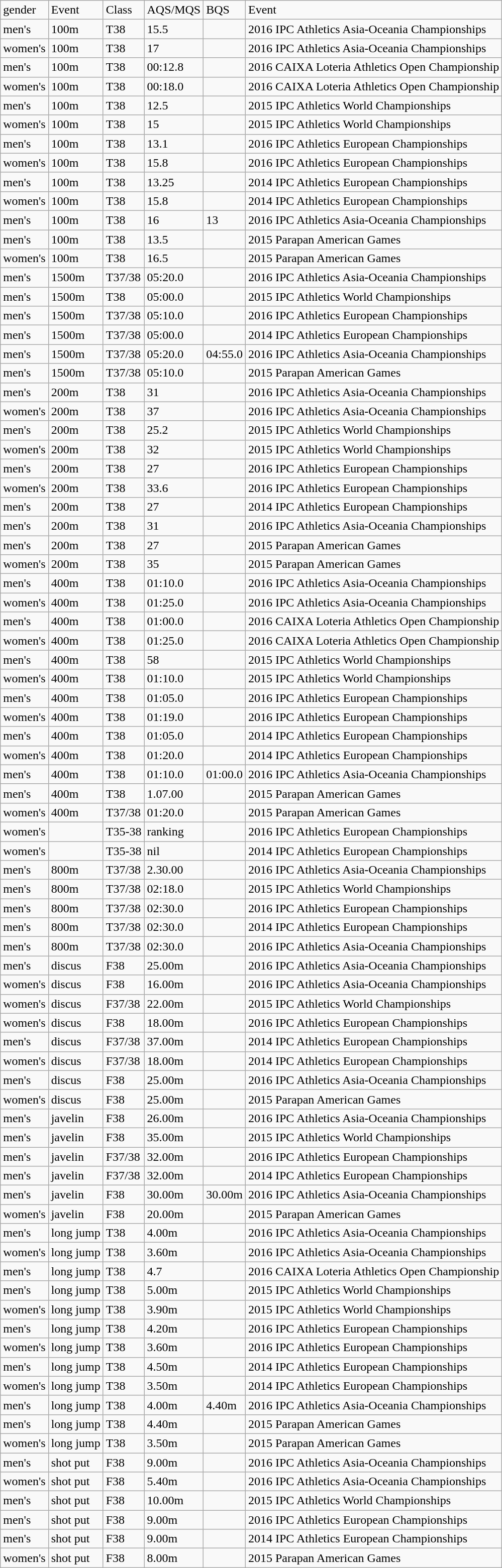<table class="wikitable">
<tr>
<td>gender</td>
<td>Event</td>
<td>Class</td>
<td>AQS/MQS</td>
<td>BQS</td>
<td>Event</td>
</tr>
<tr>
<td>men's</td>
<td>100m</td>
<td>T38</td>
<td>15.5</td>
<td></td>
<td>2016 IPC Athletics Asia-Oceania Championships</td>
</tr>
<tr>
<td>women's</td>
<td>100m</td>
<td>T38</td>
<td>17</td>
<td></td>
<td>2016 IPC Athletics Asia-Oceania Championships</td>
</tr>
<tr>
<td>men's</td>
<td>100m</td>
<td>T38</td>
<td>00:12.8</td>
<td></td>
<td>2016 CAIXA Loteria Athletics Open Championship</td>
</tr>
<tr>
<td>women's</td>
<td>100m</td>
<td>T38</td>
<td>00:18.0</td>
<td></td>
<td>2016 CAIXA Loteria Athletics Open Championship</td>
</tr>
<tr>
<td>men's</td>
<td>100m</td>
<td>T38</td>
<td>12.5</td>
<td></td>
<td>2015 IPC Athletics World Championships</td>
</tr>
<tr>
<td>women's</td>
<td>100m</td>
<td>T38</td>
<td>15</td>
<td></td>
<td>2015 IPC Athletics World Championships</td>
</tr>
<tr>
<td>men's</td>
<td>100m</td>
<td>T38</td>
<td>13.1</td>
<td></td>
<td>2016 IPC Athletics European Championships</td>
</tr>
<tr>
<td>women's</td>
<td>100m</td>
<td>T38</td>
<td>15.8</td>
<td></td>
<td>2016 IPC Athletics European Championships</td>
</tr>
<tr>
<td>men's</td>
<td>100m</td>
<td>T38</td>
<td>13.25</td>
<td></td>
<td>2014 IPC Athletics European Championships</td>
</tr>
<tr>
<td>women's</td>
<td>100m</td>
<td>T38</td>
<td>15.8</td>
<td></td>
<td>2014 IPC Athletics European Championships</td>
</tr>
<tr>
<td>men's</td>
<td>100m</td>
<td>T38</td>
<td>16</td>
<td>13</td>
<td>2016 IPC Athletics Asia-Oceania Championships</td>
</tr>
<tr>
<td>men's</td>
<td>100m</td>
<td>T38</td>
<td>13.5</td>
<td></td>
<td>2015 Parapan American Games</td>
</tr>
<tr>
<td>women's</td>
<td>100m</td>
<td>T38</td>
<td>16.5</td>
<td></td>
<td>2015 Parapan American Games</td>
</tr>
<tr>
<td>men's</td>
<td>1500m</td>
<td>T37/38</td>
<td>05:20.0</td>
<td></td>
<td>2016 IPC Athletics Asia-Oceania Championships</td>
</tr>
<tr>
<td>men's</td>
<td>1500m</td>
<td>T38</td>
<td>05:00.0</td>
<td></td>
<td>2015 IPC Athletics World Championships</td>
</tr>
<tr>
<td>men's</td>
<td>1500m</td>
<td>T37/38</td>
<td>05:10.0</td>
<td></td>
<td>2016 IPC Athletics European Championships</td>
</tr>
<tr>
<td>men's</td>
<td>1500m</td>
<td>T37/38</td>
<td>05:00.0</td>
<td></td>
<td>2014 IPC Athletics European Championships</td>
</tr>
<tr>
<td>men's</td>
<td>1500m</td>
<td>T37/38</td>
<td>05:20.0</td>
<td>04:55.0</td>
<td>2016 IPC Athletics Asia-Oceania Championships</td>
</tr>
<tr>
<td>men's</td>
<td>1500m</td>
<td>T37/38</td>
<td>05:10.0</td>
<td></td>
<td>2015 Parapan American Games</td>
</tr>
<tr>
<td>men's</td>
<td>200m</td>
<td>T38</td>
<td>31</td>
<td></td>
<td>2016 IPC Athletics Asia-Oceania Championships</td>
</tr>
<tr>
<td>women's</td>
<td>200m</td>
<td>T38</td>
<td>37</td>
<td></td>
<td>2016 IPC Athletics Asia-Oceania Championships</td>
</tr>
<tr>
<td>men's</td>
<td>200m</td>
<td>T38</td>
<td>25.2</td>
<td></td>
<td>2015 IPC Athletics World Championships</td>
</tr>
<tr>
<td>women's</td>
<td>200m</td>
<td>T38</td>
<td>32</td>
<td></td>
<td>2015 IPC Athletics World Championships</td>
</tr>
<tr>
<td>men's</td>
<td>200m</td>
<td>T38</td>
<td>27</td>
<td></td>
<td>2016 IPC Athletics European Championships</td>
</tr>
<tr>
<td>women's</td>
<td>200m</td>
<td>T38</td>
<td>33.6</td>
<td></td>
<td>2016 IPC Athletics European Championships</td>
</tr>
<tr>
<td>men's</td>
<td>200m</td>
<td>T38</td>
<td>27</td>
<td></td>
<td>2014 IPC Athletics European Championships</td>
</tr>
<tr>
<td>men's</td>
<td>200m</td>
<td>T38</td>
<td>31</td>
<td></td>
<td>2016 IPC Athletics Asia-Oceania Championships</td>
</tr>
<tr>
<td>men's</td>
<td>200m</td>
<td>T38</td>
<td>27</td>
<td></td>
<td>2015 Parapan American Games</td>
</tr>
<tr>
<td>women's</td>
<td>200m</td>
<td>T38</td>
<td>35</td>
<td></td>
<td>2015 Parapan American Games</td>
</tr>
<tr>
<td>men's</td>
<td>400m</td>
<td>T38</td>
<td>01:10.0</td>
<td></td>
<td>2016 IPC Athletics Asia-Oceania Championships</td>
</tr>
<tr>
<td>women's</td>
<td>400m</td>
<td>T38</td>
<td>01:25.0</td>
<td></td>
<td>2016 IPC Athletics Asia-Oceania Championships</td>
</tr>
<tr>
<td>men's</td>
<td>400m</td>
<td>T38</td>
<td>01:00.0</td>
<td></td>
<td>2016 CAIXA Loteria Athletics Open Championship</td>
</tr>
<tr>
<td>women's</td>
<td>400m</td>
<td>T38</td>
<td>01:25.0</td>
<td></td>
<td>2016 CAIXA Loteria Athletics Open Championship</td>
</tr>
<tr>
<td>men's</td>
<td>400m</td>
<td>T38</td>
<td>58</td>
<td></td>
<td>2015 IPC Athletics World Championships</td>
</tr>
<tr>
<td>women's</td>
<td>400m</td>
<td>T38</td>
<td>01:10.0</td>
<td></td>
<td>2015 IPC Athletics World Championships</td>
</tr>
<tr>
<td>men's</td>
<td>400m</td>
<td>T38</td>
<td>01:05.0</td>
<td></td>
<td>2016 IPC Athletics European Championships</td>
</tr>
<tr>
<td>women's</td>
<td>400m</td>
<td>T38</td>
<td>01:19.0</td>
<td></td>
<td>2016 IPC Athletics European Championships</td>
</tr>
<tr>
<td>men's</td>
<td>400m</td>
<td>T38</td>
<td>01:05.0</td>
<td></td>
<td>2014 IPC Athletics European Championships</td>
</tr>
<tr>
<td>women's</td>
<td>400m</td>
<td>T38</td>
<td>01:20.0</td>
<td></td>
<td>2014 IPC Athletics European Championships</td>
</tr>
<tr>
<td>men's</td>
<td>400m</td>
<td>T38</td>
<td>01:10.0</td>
<td>01:00.0</td>
<td>2016 IPC Athletics Asia-Oceania Championships</td>
</tr>
<tr>
<td>men's</td>
<td>400m</td>
<td>T38</td>
<td>1.07.00</td>
<td></td>
<td>2015 Parapan American Games</td>
</tr>
<tr>
<td>women's</td>
<td>400m</td>
<td>T37/38</td>
<td>01:20.0</td>
<td></td>
<td>2015 Parapan American Games</td>
</tr>
<tr>
<td>women's</td>
<td></td>
<td>T35-38</td>
<td>ranking</td>
<td></td>
<td>2016 IPC Athletics European Championships</td>
</tr>
<tr>
<td>women's</td>
<td></td>
<td>T35-38</td>
<td>nil</td>
<td></td>
<td>2014 IPC Athletics European Championships</td>
</tr>
<tr>
<td>men's</td>
<td>800m</td>
<td>T37/38</td>
<td>2.30.00</td>
<td></td>
<td>2016 IPC Athletics Asia-Oceania Championships</td>
</tr>
<tr>
<td>men's</td>
<td>800m</td>
<td>T37/38</td>
<td>02:18.0</td>
<td></td>
<td>2015 IPC Athletics World Championships</td>
</tr>
<tr>
<td>men's</td>
<td>800m</td>
<td>T37/38</td>
<td>02:30.0</td>
<td></td>
<td>2016 IPC Athletics European Championships</td>
</tr>
<tr>
<td>men's</td>
<td>800m</td>
<td>T37/38</td>
<td>02:30.0</td>
<td></td>
<td>2014 IPC Athletics European Championships</td>
</tr>
<tr>
<td>men's</td>
<td>800m</td>
<td>T37/38</td>
<td>02:30.0</td>
<td></td>
<td>2016 IPC Athletics Asia-Oceania Championships</td>
</tr>
<tr>
<td>men's</td>
<td>discus</td>
<td>F38</td>
<td>25.00m</td>
<td></td>
<td>2016 IPC Athletics Asia-Oceania Championships</td>
</tr>
<tr>
<td>women's</td>
<td>discus</td>
<td>F38</td>
<td>16.00m</td>
<td></td>
<td>2016 IPC Athletics Asia-Oceania Championships</td>
</tr>
<tr>
<td>women's</td>
<td>discus</td>
<td>F37/38</td>
<td>22.00m</td>
<td></td>
<td>2015 IPC Athletics World Championships</td>
</tr>
<tr>
<td>women's</td>
<td>discus</td>
<td>F38</td>
<td>18.00m</td>
<td></td>
<td>2016 IPC Athletics European Championships</td>
</tr>
<tr>
<td>men's</td>
<td>discus</td>
<td>F37/38</td>
<td>37.00m</td>
<td></td>
<td>2014 IPC Athletics European Championships</td>
</tr>
<tr>
<td>women's</td>
<td>discus</td>
<td>F37/38</td>
<td>18.00m</td>
<td></td>
<td>2014 IPC Athletics European Championships</td>
</tr>
<tr>
<td>men's</td>
<td>discus</td>
<td>F38</td>
<td>25.00m</td>
<td></td>
<td>2016 IPC Athletics Asia-Oceania Championships</td>
</tr>
<tr>
<td>women's</td>
<td>discus</td>
<td>F38</td>
<td>25.00m</td>
<td></td>
<td>2015 Parapan American Games</td>
</tr>
<tr>
<td>men's</td>
<td>javelin</td>
<td>F38</td>
<td>26.00m</td>
<td></td>
<td>2016 IPC Athletics Asia-Oceania Championships</td>
</tr>
<tr>
<td>men's</td>
<td>javelin</td>
<td>F38</td>
<td>35.00m</td>
<td></td>
<td>2015 IPC Athletics World Championships</td>
</tr>
<tr>
<td>men's</td>
<td>javelin</td>
<td>F37/38</td>
<td>32.00m</td>
<td></td>
<td>2016 IPC Athletics European Championships</td>
</tr>
<tr>
<td>men's</td>
<td>javelin</td>
<td>F37/38</td>
<td>32.00m</td>
<td></td>
<td>2014 IPC Athletics European Championships</td>
</tr>
<tr>
<td>men's</td>
<td>javelin</td>
<td>F38</td>
<td>30.00m</td>
<td>30.00m</td>
<td>2016 IPC Athletics Asia-Oceania Championships</td>
</tr>
<tr>
<td>women's</td>
<td>javelin</td>
<td>F38</td>
<td>20.00m</td>
<td></td>
<td>2015 Parapan American Games</td>
</tr>
<tr>
<td>men's</td>
<td>long jump</td>
<td>T38</td>
<td>4.00m</td>
<td></td>
<td>2016 IPC Athletics Asia-Oceania Championships</td>
</tr>
<tr>
<td>women's</td>
<td>long jump</td>
<td>T38</td>
<td>3.60m</td>
<td></td>
<td>2016 IPC Athletics Asia-Oceania Championships</td>
</tr>
<tr>
<td>men's</td>
<td>long jump</td>
<td>T38</td>
<td>4.7</td>
<td></td>
<td>2016 CAIXA Loteria Athletics Open Championship</td>
</tr>
<tr>
<td>men's</td>
<td>long jump</td>
<td>T38</td>
<td>5.00m</td>
<td></td>
<td>2015 IPC Athletics World Championships</td>
</tr>
<tr>
<td>women's</td>
<td>long jump</td>
<td>T38</td>
<td>3.90m</td>
<td></td>
<td>2015 IPC Athletics World Championships</td>
</tr>
<tr>
<td>men's</td>
<td>long jump</td>
<td>T38</td>
<td>4.20m</td>
<td></td>
<td>2016 IPC Athletics European Championships</td>
</tr>
<tr>
<td>women's</td>
<td>long jump</td>
<td>T38</td>
<td>3.60m</td>
<td></td>
<td>2016 IPC Athletics European Championships</td>
</tr>
<tr>
<td>men's</td>
<td>long jump</td>
<td>T38</td>
<td>4.50m</td>
<td></td>
<td>2014 IPC Athletics European Championships</td>
</tr>
<tr>
<td>women's</td>
<td>long jump</td>
<td>T38</td>
<td>3.50m</td>
<td></td>
<td>2014 IPC Athletics European Championships</td>
</tr>
<tr>
<td>men's</td>
<td>long jump</td>
<td>T38</td>
<td>4.00m</td>
<td>4.40m</td>
<td>2016 IPC Athletics Asia-Oceania Championships</td>
</tr>
<tr>
<td>men's</td>
<td>long jump</td>
<td>T38</td>
<td>4.40m</td>
<td></td>
<td>2015 Parapan American Games</td>
</tr>
<tr>
<td>women's</td>
<td>long jump</td>
<td>T38</td>
<td>3.50m</td>
<td></td>
<td>2015 Parapan American Games</td>
</tr>
<tr>
<td>men's</td>
<td>shot put</td>
<td>F38</td>
<td>9.00m</td>
<td></td>
<td>2016 IPC Athletics Asia-Oceania Championships</td>
</tr>
<tr>
<td>women's</td>
<td>shot put</td>
<td>F38</td>
<td>5.40m</td>
<td></td>
<td>2016 IPC Athletics Asia-Oceania Championships</td>
</tr>
<tr>
<td>men's</td>
<td>shot put</td>
<td>F38</td>
<td>10.00m</td>
<td></td>
<td>2015 IPC Athletics World Championships</td>
</tr>
<tr>
<td>men's</td>
<td>shot put</td>
<td>F38</td>
<td>9.00m</td>
<td></td>
<td>2016 IPC Athletics European Championships</td>
</tr>
<tr>
<td>men's</td>
<td>shot put</td>
<td>F38</td>
<td>9.00m</td>
<td></td>
<td>2014 IPC Athletics European Championships</td>
</tr>
<tr>
<td>women's</td>
<td>shot put</td>
<td>F38</td>
<td>8.00m</td>
<td></td>
<td>2015 Parapan American Games</td>
</tr>
</table>
